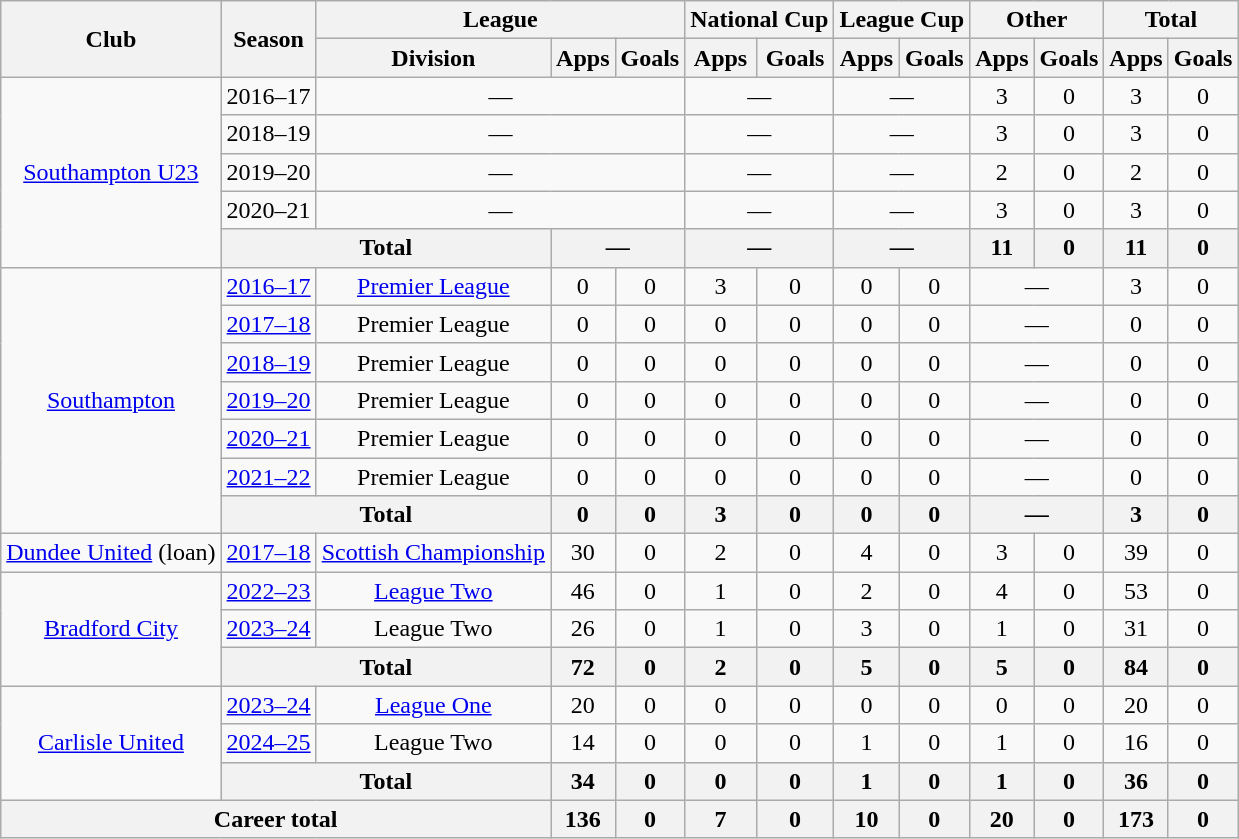<table class="wikitable" style="text-align:center">
<tr>
<th rowspan="2">Club</th>
<th rowspan="2">Season</th>
<th colspan="3">League</th>
<th colspan="2">National Cup</th>
<th colspan="2">League Cup</th>
<th colspan="2">Other</th>
<th colspan="2">Total</th>
</tr>
<tr>
<th>Division</th>
<th>Apps</th>
<th>Goals</th>
<th>Apps</th>
<th>Goals</th>
<th>Apps</th>
<th>Goals</th>
<th>Apps</th>
<th>Goals</th>
<th>Apps</th>
<th>Goals</th>
</tr>
<tr>
<td rowspan=5><a href='#'>Southampton U23</a></td>
<td>2016–17</td>
<td colspan="3">—</td>
<td colspan="2">—</td>
<td colspan="2">—</td>
<td>3</td>
<td>0</td>
<td>3</td>
<td>0</td>
</tr>
<tr>
<td>2018–19</td>
<td colspan="3">—</td>
<td colspan="2">—</td>
<td colspan="2">—</td>
<td>3</td>
<td>0</td>
<td>3</td>
<td>0</td>
</tr>
<tr>
<td>2019–20</td>
<td colspan="3">—</td>
<td colspan="2">—</td>
<td colspan="2">—</td>
<td>2</td>
<td>0</td>
<td>2</td>
<td>0</td>
</tr>
<tr>
<td>2020–21</td>
<td colspan="3">—</td>
<td colspan="2">—</td>
<td colspan="2">—</td>
<td>3</td>
<td>0</td>
<td>3</td>
<td>0</td>
</tr>
<tr>
<th colspan="2">Total</th>
<th colspan="2">—</th>
<th colspan="2">—</th>
<th colspan="2">—</th>
<th>11</th>
<th>0</th>
<th>11</th>
<th>0</th>
</tr>
<tr>
<td rowspan=7><a href='#'>Southampton</a></td>
<td><a href='#'>2016–17</a></td>
<td><a href='#'>Premier League</a></td>
<td>0</td>
<td>0</td>
<td>3</td>
<td>0</td>
<td>0</td>
<td>0</td>
<td colspan="2">—</td>
<td>3</td>
<td>0</td>
</tr>
<tr>
<td><a href='#'>2017–18</a></td>
<td>Premier League</td>
<td>0</td>
<td>0</td>
<td>0</td>
<td>0</td>
<td>0</td>
<td>0</td>
<td colspan="2">—</td>
<td>0</td>
<td>0</td>
</tr>
<tr>
<td><a href='#'>2018–19</a></td>
<td>Premier League</td>
<td>0</td>
<td>0</td>
<td>0</td>
<td>0</td>
<td>0</td>
<td>0</td>
<td colspan="2">—</td>
<td>0</td>
<td>0</td>
</tr>
<tr>
<td><a href='#'>2019–20</a></td>
<td>Premier League</td>
<td>0</td>
<td>0</td>
<td>0</td>
<td>0</td>
<td>0</td>
<td>0</td>
<td colspan="2">—</td>
<td>0</td>
<td>0</td>
</tr>
<tr>
<td><a href='#'>2020–21</a></td>
<td>Premier League</td>
<td>0</td>
<td>0</td>
<td>0</td>
<td>0</td>
<td>0</td>
<td>0</td>
<td colspan="2">—</td>
<td>0</td>
<td>0</td>
</tr>
<tr>
<td><a href='#'>2021–22</a></td>
<td>Premier League</td>
<td>0</td>
<td>0</td>
<td>0</td>
<td>0</td>
<td>0</td>
<td>0</td>
<td colspan="2">—</td>
<td>0</td>
<td>0</td>
</tr>
<tr>
<th colspan="2">Total</th>
<th>0</th>
<th>0</th>
<th>3</th>
<th>0</th>
<th>0</th>
<th>0</th>
<th colspan="2">—</th>
<th>3</th>
<th>0</th>
</tr>
<tr>
<td><a href='#'>Dundee United</a> (loan)</td>
<td><a href='#'>2017–18</a></td>
<td><a href='#'>Scottish Championship</a></td>
<td>30</td>
<td>0</td>
<td>2</td>
<td>0</td>
<td>4</td>
<td>0</td>
<td>3</td>
<td>0</td>
<td>39</td>
<td>0</td>
</tr>
<tr>
<td rowspan="3"><a href='#'>Bradford City</a></td>
<td><a href='#'>2022–23</a></td>
<td><a href='#'>League Two</a></td>
<td>46</td>
<td>0</td>
<td>1</td>
<td>0</td>
<td>2</td>
<td>0</td>
<td>4</td>
<td>0</td>
<td>53</td>
<td>0</td>
</tr>
<tr>
<td><a href='#'>2023–24</a></td>
<td>League Two</td>
<td>26</td>
<td>0</td>
<td>1</td>
<td>0</td>
<td>3</td>
<td>0</td>
<td>1</td>
<td>0</td>
<td>31</td>
<td>0</td>
</tr>
<tr>
<th colspan="2">Total</th>
<th>72</th>
<th>0</th>
<th>2</th>
<th>0</th>
<th>5</th>
<th>0</th>
<th>5</th>
<th>0</th>
<th>84</th>
<th>0</th>
</tr>
<tr>
<td rowspan="3"><a href='#'>Carlisle United</a></td>
<td><a href='#'>2023–24</a></td>
<td><a href='#'>League One</a></td>
<td>20</td>
<td>0</td>
<td>0</td>
<td>0</td>
<td>0</td>
<td>0</td>
<td>0</td>
<td>0</td>
<td>20</td>
<td>0</td>
</tr>
<tr>
<td><a href='#'>2024–25</a></td>
<td>League Two</td>
<td>14</td>
<td>0</td>
<td>0</td>
<td>0</td>
<td>1</td>
<td>0</td>
<td>1</td>
<td>0</td>
<td>16</td>
<td>0</td>
</tr>
<tr>
<th colspan="2">Total</th>
<th>34</th>
<th>0</th>
<th>0</th>
<th>0</th>
<th>1</th>
<th>0</th>
<th>1</th>
<th>0</th>
<th>36</th>
<th>0</th>
</tr>
<tr>
<th colspan="3">Career total</th>
<th>136</th>
<th>0</th>
<th>7</th>
<th>0</th>
<th>10</th>
<th>0</th>
<th>20</th>
<th>0</th>
<th>173</th>
<th>0</th>
</tr>
</table>
